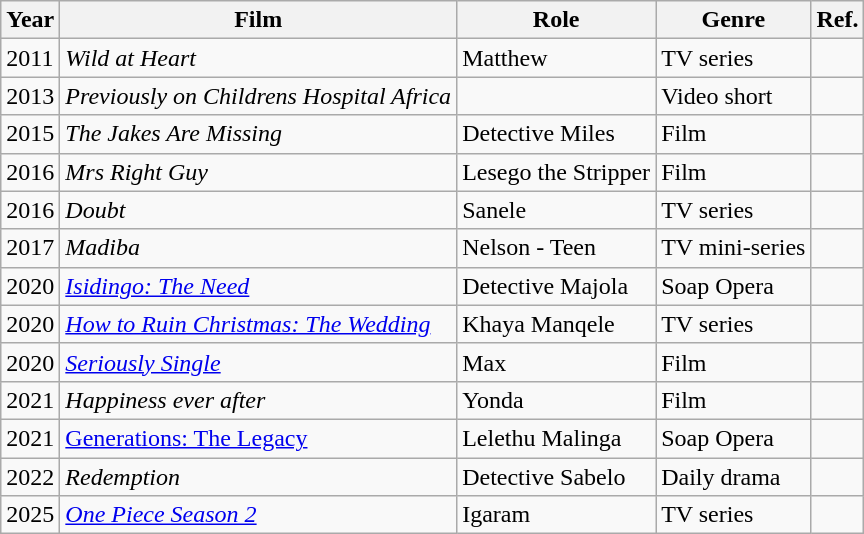<table class="wikitable">
<tr>
<th>Year</th>
<th>Film</th>
<th>Role</th>
<th>Genre</th>
<th>Ref.</th>
</tr>
<tr>
<td>2011</td>
<td><em>Wild at Heart</em></td>
<td>Matthew</td>
<td>TV series</td>
<td></td>
</tr>
<tr>
<td>2013</td>
<td><em>Previously on Childrens Hospital Africa</em></td>
<td></td>
<td>Video short</td>
<td></td>
</tr>
<tr>
<td>2015</td>
<td><em>The Jakes Are Missing</em></td>
<td>Detective Miles</td>
<td>Film</td>
<td></td>
</tr>
<tr>
<td>2016</td>
<td><em>Mrs Right Guy</em></td>
<td>Lesego the Stripper</td>
<td>Film</td>
<td></td>
</tr>
<tr>
<td>2016</td>
<td><em>Doubt</em></td>
<td>Sanele</td>
<td>TV series</td>
<td></td>
</tr>
<tr>
<td>2017</td>
<td><em>Madiba</em></td>
<td>Nelson - Teen</td>
<td>TV mini-series</td>
<td></td>
</tr>
<tr>
<td>2020</td>
<td><em><a href='#'>Isidingo: The Need </a></em></td>
<td>Detective Majola</td>
<td>Soap Opera</td>
<td></td>
</tr>
<tr>
<td>2020</td>
<td><em><a href='#'>How to Ruin Christmas: The Wedding</a></em></td>
<td>Khaya Manqele</td>
<td>TV series</td>
<td></td>
</tr>
<tr>
<td>2020</td>
<td><em><a href='#'>Seriously Single</a></em></td>
<td>Max</td>
<td>Film</td>
<td></td>
</tr>
<tr>
<td>2021</td>
<td><em>Happiness ever after</em></td>
<td>Yonda</td>
<td>Film</td>
<td></td>
</tr>
<tr>
<td>2021</td>
<td><a href='#'>Generations: The Legacy</a></td>
<td>Lelethu Malinga</td>
<td>Soap Opera</td>
<td></td>
</tr>
<tr>
<td>2022</td>
<td><em>Redemption</em></td>
<td>Detective Sabelo</td>
<td>Daily drama</td>
<td></td>
</tr>
<tr>
<td>2025</td>
<td><em><a href='#'>One Piece Season 2</a></em></td>
<td>Igaram</td>
<td>TV series</td>
<td></td>
</tr>
</table>
